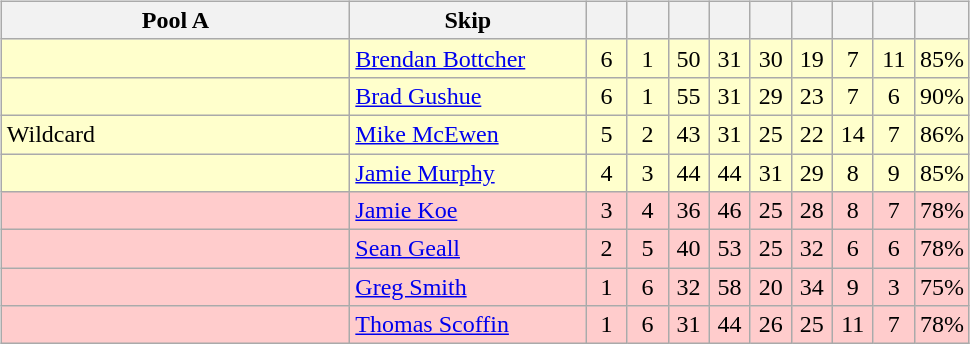<table>
<tr>
<td valign=top width=10%><br><table class=wikitable style="text-align: center;">
<tr>
<th width=225>Pool A</th>
<th width=150>Skip</th>
<th width=20></th>
<th width=20></th>
<th width=20></th>
<th width=20></th>
<th width=20></th>
<th width=20></th>
<th width=20></th>
<th width=20></th>
<th width=20></th>
</tr>
<tr bgcolor=#ffffcc>
<td style="text-align: left;"></td>
<td style="text-align: left;"><a href='#'>Brendan Bottcher</a></td>
<td>6</td>
<td>1</td>
<td>50</td>
<td>31</td>
<td>30</td>
<td>19</td>
<td>7</td>
<td>11</td>
<td>85%</td>
</tr>
<tr bgcolor=#ffffcc>
<td style="text-align: left;"></td>
<td style="text-align: left;"><a href='#'>Brad Gushue</a></td>
<td>6</td>
<td>1</td>
<td>55</td>
<td>31</td>
<td>29</td>
<td>23</td>
<td>7</td>
<td>6</td>
<td>90%</td>
</tr>
<tr bgcolor=#ffffcc>
<td style="text-align: left;"> Wildcard</td>
<td style="text-align: left;"><a href='#'>Mike McEwen</a></td>
<td>5</td>
<td>2</td>
<td>43</td>
<td>31</td>
<td>25</td>
<td>22</td>
<td>14</td>
<td>7</td>
<td>86%</td>
</tr>
<tr bgcolor=#ffffcc>
<td style="text-align: left;"></td>
<td style="text-align: left;"><a href='#'>Jamie Murphy</a></td>
<td>4</td>
<td>3</td>
<td>44</td>
<td>44</td>
<td>31</td>
<td>29</td>
<td>8</td>
<td>9</td>
<td>85%</td>
</tr>
<tr bgcolor=#ffcccc>
<td style="text-align: left;"></td>
<td style="text-align: left;"><a href='#'>Jamie Koe</a></td>
<td>3</td>
<td>4</td>
<td>36</td>
<td>46</td>
<td>25</td>
<td>28</td>
<td>8</td>
<td>7</td>
<td>78%</td>
</tr>
<tr bgcolor=#ffcccc>
<td style="text-align: left;"></td>
<td style="text-align: left;"><a href='#'>Sean Geall</a></td>
<td>2</td>
<td>5</td>
<td>40</td>
<td>53</td>
<td>25</td>
<td>32</td>
<td>6</td>
<td>6</td>
<td>78%</td>
</tr>
<tr bgcolor=#ffcccc>
<td style="text-align: left;"></td>
<td style="text-align: left;"><a href='#'>Greg Smith</a></td>
<td>1</td>
<td>6</td>
<td>32</td>
<td>58</td>
<td>20</td>
<td>34</td>
<td>9</td>
<td>3</td>
<td>75%</td>
</tr>
<tr bgcolor=#ffcccc>
<td style="text-align: left;"></td>
<td style="text-align: left;"><a href='#'>Thomas Scoffin</a></td>
<td>1</td>
<td>6</td>
<td>31</td>
<td>44</td>
<td>26</td>
<td>25</td>
<td>11</td>
<td>7</td>
<td>78%</td>
</tr>
</table>
</td>
</tr>
</table>
